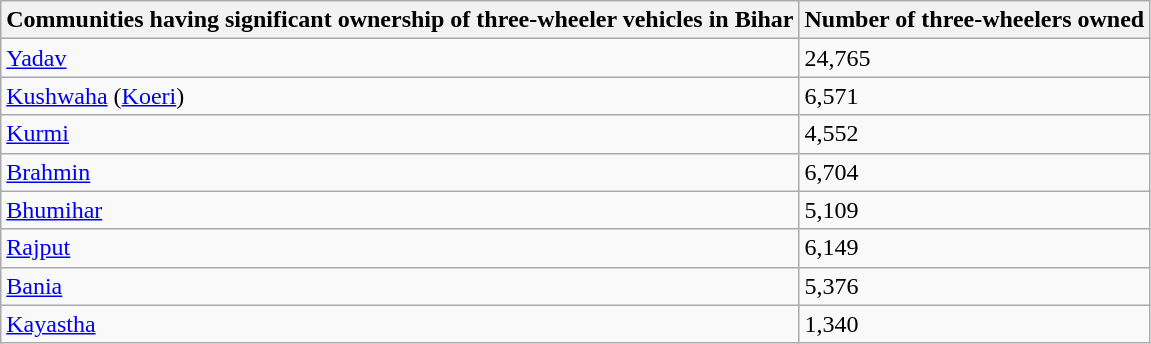<table class="wikitable sortable"  style=float:center;>
<tr>
<th>Communities having significant ownership of three-wheeler vehicles in Bihar</th>
<th>Number of three-wheelers owned</th>
</tr>
<tr>
<td><a href='#'>Yadav</a></td>
<td>24,765</td>
</tr>
<tr>
<td><a href='#'>Kushwaha</a> (<a href='#'>Koeri</a>)</td>
<td>6,571</td>
</tr>
<tr>
<td><a href='#'>Kurmi</a></td>
<td>4,552</td>
</tr>
<tr>
<td><a href='#'>Brahmin</a></td>
<td>6,704</td>
</tr>
<tr>
<td><a href='#'>Bhumihar</a></td>
<td>5,109</td>
</tr>
<tr>
<td><a href='#'>Rajput</a></td>
<td>6,149</td>
</tr>
<tr>
<td><a href='#'>Bania</a></td>
<td>5,376</td>
</tr>
<tr>
<td><a href='#'>Kayastha</a></td>
<td>1,340</td>
</tr>
</table>
